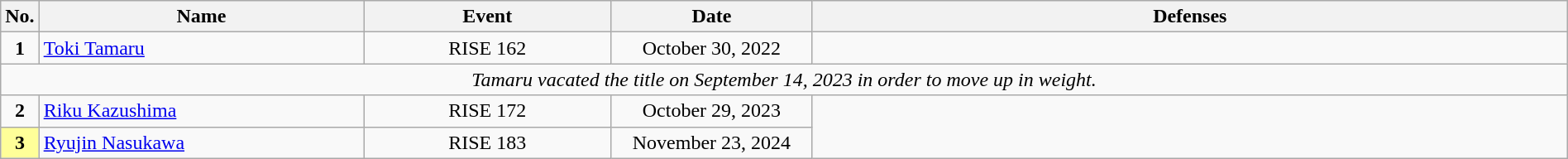<table class="wikitable" style="width:100%; font-size:100%;">
<tr>
<th style= width:1%;">No.</th>
<th style= width:21%;">Name</th>
<th style= width:16%;">Event</th>
<th style=width:13%;">Date</th>
<th style= width:49%;">Defenses</th>
</tr>
<tr>
<td align=center><strong>1</strong></td>
<td align=left> <a href='#'>Toki Tamaru</a> <br></td>
<td align=center>RISE 162 <br></td>
<td align=center>October 30, 2022</td>
</tr>
<tr>
<td colspan=5 align=center><em>Tamaru vacated the title on September 14, 2023 in order to move up in weight.</em></td>
</tr>
<tr>
<td align=center><strong>2</strong></td>
<td align=left> <a href='#'>Riku Kazushima</a> <br></td>
<td align=center>RISE 172 <br></td>
<td align=center>October 29, 2023</td>
</tr>
<tr>
<td align=center bgcolor="#FFFF99"><strong>3</strong></td>
<td align=left> <a href='#'>Ryujin Nasukawa</a> <br></td>
<td align=center>RISE 183 <br></td>
<td align=center>November 23, 2024</td>
</tr>
</table>
